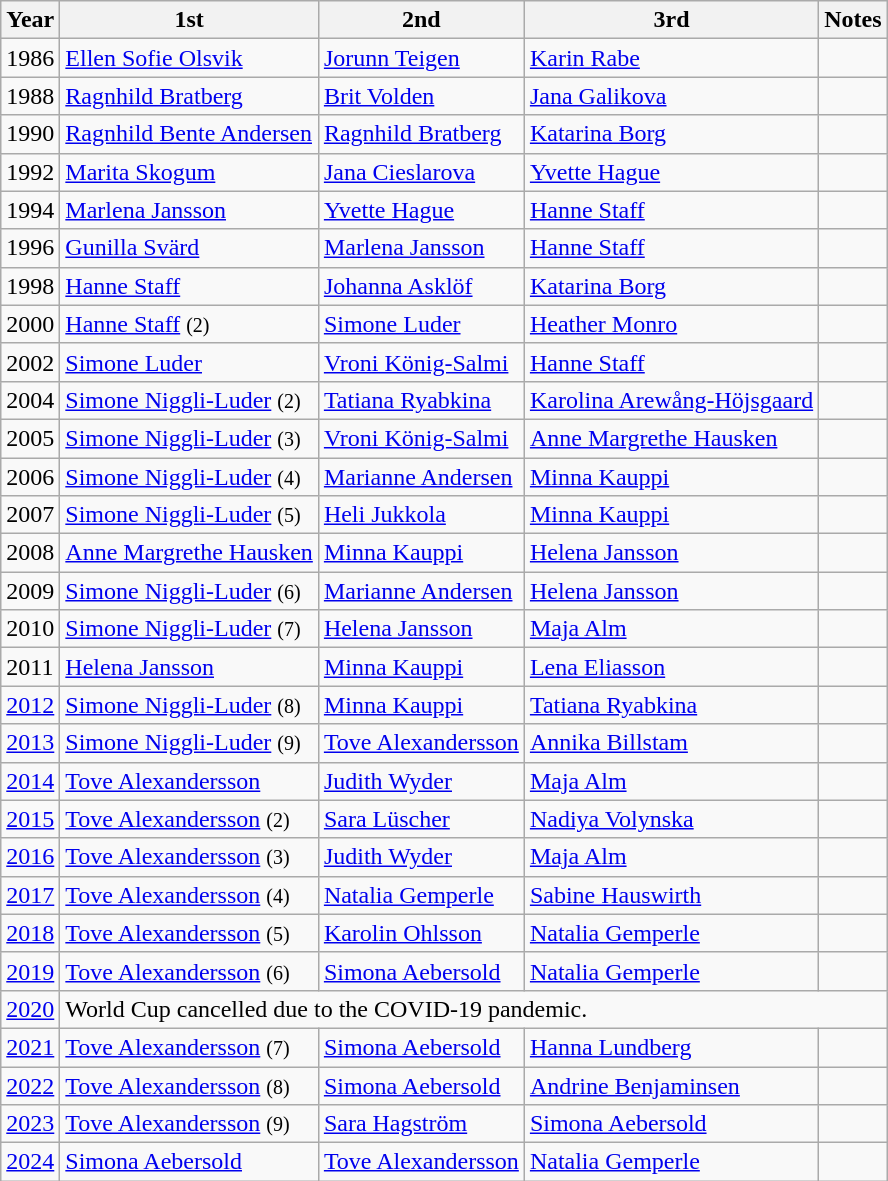<table class="wikitable">
<tr>
<th>Year</th>
<th>1st</th>
<th>2nd</th>
<th>3rd</th>
<th>Notes</th>
</tr>
<tr>
<td>1986</td>
<td> <a href='#'>Ellen Sofie Olsvik</a></td>
<td> <a href='#'>Jorunn Teigen</a></td>
<td> <a href='#'>Karin Rabe</a></td>
<td></td>
</tr>
<tr>
<td>1988</td>
<td> <a href='#'>Ragnhild Bratberg</a></td>
<td> <a href='#'>Brit Volden</a></td>
<td> <a href='#'>Jana Galikova</a></td>
<td></td>
</tr>
<tr>
<td>1990</td>
<td> <a href='#'>Ragnhild Bente Andersen</a></td>
<td> <a href='#'>Ragnhild Bratberg</a></td>
<td> <a href='#'>Katarina Borg</a></td>
<td></td>
</tr>
<tr>
<td>1992</td>
<td> <a href='#'>Marita Skogum</a></td>
<td> <a href='#'>Jana Cieslarova</a></td>
<td> <a href='#'>Yvette Hague</a></td>
<td></td>
</tr>
<tr>
<td>1994</td>
<td> <a href='#'>Marlena Jansson</a></td>
<td> <a href='#'>Yvette Hague</a></td>
<td> <a href='#'>Hanne Staff</a></td>
<td></td>
</tr>
<tr>
<td>1996</td>
<td> <a href='#'>Gunilla Svärd</a></td>
<td> <a href='#'>Marlena Jansson</a></td>
<td> <a href='#'>Hanne Staff</a></td>
<td></td>
</tr>
<tr>
<td>1998</td>
<td> <a href='#'>Hanne Staff</a></td>
<td> <a href='#'>Johanna Asklöf</a></td>
<td> <a href='#'>Katarina Borg</a></td>
<td></td>
</tr>
<tr>
<td>2000</td>
<td> <a href='#'>Hanne Staff</a> <small>(2)</small></td>
<td> <a href='#'>Simone Luder</a></td>
<td> <a href='#'>Heather Monro</a></td>
<td></td>
</tr>
<tr>
<td>2002</td>
<td> <a href='#'>Simone Luder</a></td>
<td> <a href='#'>Vroni König-Salmi</a></td>
<td> <a href='#'>Hanne Staff</a></td>
<td></td>
</tr>
<tr>
<td>2004</td>
<td> <a href='#'>Simone Niggli-Luder</a> <small>(2)</small></td>
<td> <a href='#'>Tatiana Ryabkina</a></td>
<td> <a href='#'>Karolina Arewång-Höjsgaard</a></td>
<td></td>
</tr>
<tr>
<td>2005</td>
<td> <a href='#'>Simone Niggli-Luder</a> <small>(3)</small></td>
<td> <a href='#'>Vroni König-Salmi</a></td>
<td> <a href='#'>Anne Margrethe Hausken</a></td>
<td></td>
</tr>
<tr>
<td>2006</td>
<td> <a href='#'>Simone Niggli-Luder</a> <small>(4)</small></td>
<td> <a href='#'>Marianne Andersen</a></td>
<td> <a href='#'>Minna Kauppi</a></td>
<td></td>
</tr>
<tr>
<td>2007</td>
<td> <a href='#'>Simone Niggli-Luder</a> <small>(5)</small></td>
<td> <a href='#'>Heli Jukkola</a></td>
<td> <a href='#'>Minna Kauppi</a></td>
<td></td>
</tr>
<tr>
<td>2008</td>
<td> <a href='#'>Anne Margrethe Hausken</a></td>
<td> <a href='#'>Minna Kauppi</a></td>
<td> <a href='#'>Helena Jansson</a></td>
<td></td>
</tr>
<tr>
<td>2009</td>
<td> <a href='#'>Simone Niggli-Luder</a>  <small>(6)</small></td>
<td> <a href='#'>Marianne Andersen</a></td>
<td> <a href='#'>Helena Jansson</a></td>
<td></td>
</tr>
<tr>
<td>2010</td>
<td> <a href='#'>Simone Niggli-Luder</a>  <small>(7)</small></td>
<td> <a href='#'>Helena Jansson</a></td>
<td> <a href='#'>Maja Alm</a></td>
<td></td>
</tr>
<tr>
<td>2011</td>
<td> <a href='#'>Helena Jansson</a></td>
<td> <a href='#'>Minna Kauppi</a></td>
<td> <a href='#'>Lena Eliasson</a></td>
<td></td>
</tr>
<tr>
<td><a href='#'>2012</a></td>
<td> <a href='#'>Simone Niggli-Luder</a> <small>(8)</small></td>
<td> <a href='#'>Minna Kauppi</a></td>
<td> <a href='#'>Tatiana Ryabkina</a></td>
<td></td>
</tr>
<tr>
<td><a href='#'>2013</a></td>
<td> <a href='#'>Simone Niggli-Luder</a> <small>(9)</small></td>
<td> <a href='#'>Tove Alexandersson</a></td>
<td> <a href='#'>Annika Billstam</a></td>
<td></td>
</tr>
<tr>
<td><a href='#'>2014</a></td>
<td> <a href='#'>Tove Alexandersson</a></td>
<td> <a href='#'>Judith Wyder</a></td>
<td> <a href='#'>Maja Alm</a></td>
<td></td>
</tr>
<tr>
<td><a href='#'>2015</a></td>
<td> <a href='#'>Tove Alexandersson</a> <small>(2)</small></td>
<td> <a href='#'>Sara Lüscher</a></td>
<td> <a href='#'>Nadiya Volynska</a></td>
<td></td>
</tr>
<tr>
<td><a href='#'>2016</a></td>
<td> <a href='#'>Tove Alexandersson</a> <small>(3)</small></td>
<td> <a href='#'>Judith Wyder</a></td>
<td> <a href='#'>Maja Alm</a></td>
<td></td>
</tr>
<tr>
<td><a href='#'>2017</a></td>
<td> <a href='#'>Tove Alexandersson</a> <small>(4)</small></td>
<td> <a href='#'>Natalia Gemperle</a></td>
<td> <a href='#'>Sabine Hauswirth</a></td>
<td></td>
</tr>
<tr>
<td><a href='#'>2018</a></td>
<td> <a href='#'>Tove Alexandersson</a> <small>(5)</small></td>
<td> <a href='#'>Karolin Ohlsson</a></td>
<td> <a href='#'>Natalia Gemperle</a></td>
<td></td>
</tr>
<tr>
<td><a href='#'>2019</a></td>
<td> <a href='#'>Tove Alexandersson</a> <small>(6)</small></td>
<td> <a href='#'>Simona Aebersold</a></td>
<td> <a href='#'>Natalia Gemperle</a></td>
<td></td>
</tr>
<tr>
<td><a href='#'>2020</a></td>
<td colspan="4">World Cup cancelled due to the COVID-19 pandemic.</td>
</tr>
<tr>
<td><a href='#'>2021</a></td>
<td> <a href='#'>Tove Alexandersson</a> <small>(7)</small></td>
<td> <a href='#'>Simona Aebersold</a></td>
<td> <a href='#'>Hanna Lundberg</a></td>
<td></td>
</tr>
<tr>
<td><a href='#'>2022</a></td>
<td> <a href='#'>Tove Alexandersson</a> <small>(8)</small></td>
<td> <a href='#'>Simona Aebersold</a></td>
<td> <a href='#'>Andrine Benjaminsen</a></td>
<td></td>
</tr>
<tr>
<td><a href='#'>2023</a></td>
<td> <a href='#'>Tove Alexandersson</a> <small>(9)</small></td>
<td> <a href='#'>Sara Hagström</a></td>
<td> <a href='#'>Simona Aebersold</a></td>
<td></td>
</tr>
<tr>
<td><a href='#'>2024</a></td>
<td> <a href='#'>Simona Aebersold</a></td>
<td> <a href='#'>Tove Alexandersson</a></td>
<td> <a href='#'>Natalia Gemperle</a></td>
<td></td>
</tr>
</table>
